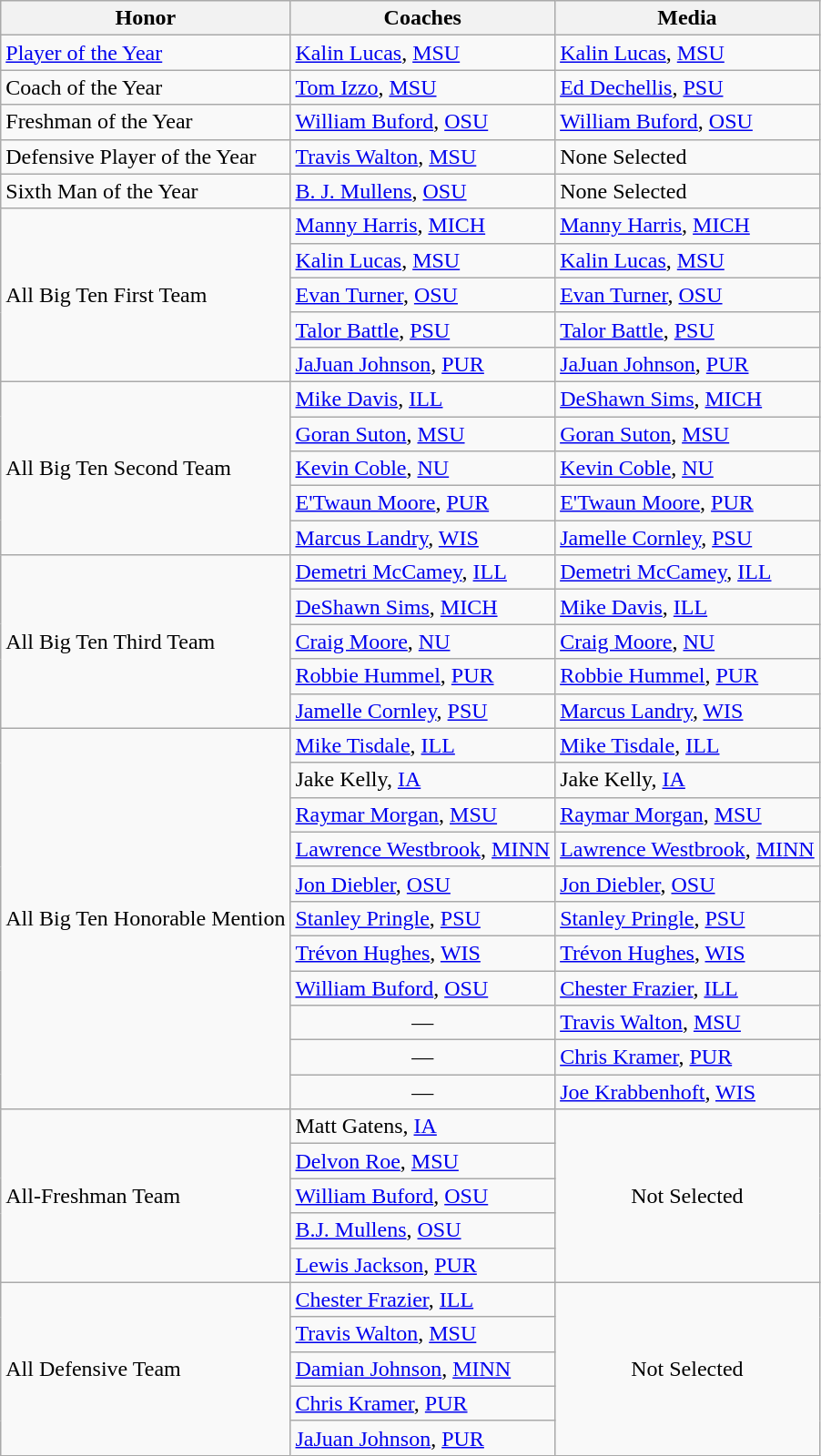<table class="wikitable" border="1">
<tr>
<th>Honor</th>
<th>Coaches</th>
<th>Media</th>
</tr>
<tr>
<td><a href='#'>Player of the Year</a></td>
<td><a href='#'>Kalin Lucas</a>, <a href='#'>MSU</a></td>
<td><a href='#'>Kalin Lucas</a>, <a href='#'>MSU</a></td>
</tr>
<tr>
<td>Coach of the Year</td>
<td><a href='#'>Tom Izzo</a>, <a href='#'>MSU</a></td>
<td><a href='#'>Ed Dechellis</a>, <a href='#'>PSU</a></td>
</tr>
<tr>
<td>Freshman of the Year</td>
<td><a href='#'>William Buford</a>, <a href='#'>OSU</a></td>
<td><a href='#'>William Buford</a>, <a href='#'>OSU</a></td>
</tr>
<tr>
<td>Defensive Player of the Year</td>
<td><a href='#'>Travis Walton</a>, <a href='#'>MSU</a></td>
<td>None Selected</td>
</tr>
<tr>
<td>Sixth Man of the Year</td>
<td><a href='#'>B. J. Mullens</a>, <a href='#'>OSU</a></td>
<td>None Selected</td>
</tr>
<tr>
<td rowspan=5 valign=middle>All Big Ten First Team</td>
<td><a href='#'>Manny Harris</a>, <a href='#'>MICH</a></td>
<td><a href='#'>Manny Harris</a>, <a href='#'>MICH</a></td>
</tr>
<tr>
<td><a href='#'>Kalin Lucas</a>, <a href='#'>MSU</a></td>
<td><a href='#'>Kalin Lucas</a>, <a href='#'>MSU</a></td>
</tr>
<tr>
<td><a href='#'>Evan Turner</a>, <a href='#'>OSU</a></td>
<td><a href='#'>Evan Turner</a>, <a href='#'>OSU</a></td>
</tr>
<tr>
<td><a href='#'>Talor Battle</a>, <a href='#'>PSU</a></td>
<td><a href='#'>Talor Battle</a>, <a href='#'>PSU</a></td>
</tr>
<tr>
<td><a href='#'>JaJuan Johnson</a>, <a href='#'>PUR</a></td>
<td><a href='#'>JaJuan Johnson</a>, <a href='#'>PUR</a></td>
</tr>
<tr>
<td rowspan=5 valign=middle>All Big Ten Second Team</td>
<td><a href='#'>Mike Davis</a>, <a href='#'>ILL</a></td>
<td><a href='#'>DeShawn Sims</a>, <a href='#'>MICH</a></td>
</tr>
<tr>
<td><a href='#'>Goran Suton</a>, <a href='#'>MSU</a></td>
<td><a href='#'>Goran Suton</a>, <a href='#'>MSU</a></td>
</tr>
<tr>
<td><a href='#'>Kevin Coble</a>, <a href='#'>NU</a></td>
<td><a href='#'>Kevin Coble</a>, <a href='#'>NU</a></td>
</tr>
<tr>
<td><a href='#'>E'Twaun Moore</a>, <a href='#'>PUR</a></td>
<td><a href='#'>E'Twaun Moore</a>, <a href='#'>PUR</a></td>
</tr>
<tr>
<td><a href='#'>Marcus Landry</a>, <a href='#'>WIS</a></td>
<td><a href='#'>Jamelle Cornley</a>, <a href='#'>PSU</a></td>
</tr>
<tr>
<td rowspan=5 valign=middle>All Big Ten Third Team</td>
<td><a href='#'>Demetri McCamey</a>, <a href='#'>ILL</a></td>
<td><a href='#'>Demetri McCamey</a>, <a href='#'>ILL</a></td>
</tr>
<tr>
<td><a href='#'>DeShawn Sims</a>, <a href='#'>MICH</a></td>
<td><a href='#'>Mike Davis</a>, <a href='#'>ILL</a></td>
</tr>
<tr>
<td><a href='#'>Craig Moore</a>, <a href='#'>NU</a></td>
<td><a href='#'>Craig Moore</a>, <a href='#'>NU</a></td>
</tr>
<tr>
<td><a href='#'>Robbie Hummel</a>, <a href='#'>PUR</a></td>
<td><a href='#'>Robbie Hummel</a>, <a href='#'>PUR</a></td>
</tr>
<tr>
<td><a href='#'>Jamelle Cornley</a>, <a href='#'>PSU</a></td>
<td><a href='#'>Marcus Landry</a>, <a href='#'>WIS</a></td>
</tr>
<tr>
<td rowspan=11 valign=middle>All Big Ten Honorable Mention</td>
<td><a href='#'>Mike Tisdale</a>, <a href='#'>ILL</a></td>
<td><a href='#'>Mike Tisdale</a>, <a href='#'>ILL</a></td>
</tr>
<tr>
<td>Jake Kelly, <a href='#'>IA</a></td>
<td>Jake Kelly, <a href='#'>IA</a></td>
</tr>
<tr>
<td><a href='#'>Raymar Morgan</a>, <a href='#'>MSU</a></td>
<td><a href='#'>Raymar Morgan</a>, <a href='#'>MSU</a></td>
</tr>
<tr>
<td><a href='#'>Lawrence Westbrook</a>, <a href='#'>MINN</a></td>
<td><a href='#'>Lawrence Westbrook</a>, <a href='#'>MINN</a></td>
</tr>
<tr>
<td><a href='#'>Jon Diebler</a>, <a href='#'>OSU</a></td>
<td><a href='#'>Jon Diebler</a>, <a href='#'>OSU</a></td>
</tr>
<tr>
<td><a href='#'>Stanley Pringle</a>, <a href='#'>PSU</a></td>
<td><a href='#'>Stanley Pringle</a>, <a href='#'>PSU</a></td>
</tr>
<tr>
<td><a href='#'>Trévon Hughes</a>, <a href='#'>WIS</a></td>
<td><a href='#'>Trévon Hughes</a>, <a href='#'>WIS</a></td>
</tr>
<tr>
<td><a href='#'>William Buford</a>, <a href='#'>OSU</a></td>
<td><a href='#'>Chester Frazier</a>, <a href='#'>ILL</a></td>
</tr>
<tr>
<td style="text-align: center;">—</td>
<td><a href='#'>Travis Walton</a>, <a href='#'>MSU</a></td>
</tr>
<tr>
<td style="text-align: center;">—</td>
<td><a href='#'>Chris Kramer</a>, <a href='#'>PUR</a></td>
</tr>
<tr>
<td style="text-align: center;">—</td>
<td><a href='#'>Joe Krabbenhoft</a>, <a href='#'>WIS</a></td>
</tr>
<tr>
<td rowspan=5 valign=middle>All-Freshman Team</td>
<td>Matt Gatens, <a href='#'>IA</a></td>
<td rowspan=5 colspan=1 align=center>Not Selected</td>
</tr>
<tr>
<td><a href='#'>Delvon Roe</a>, <a href='#'>MSU</a></td>
</tr>
<tr>
<td><a href='#'>William Buford</a>, <a href='#'>OSU</a></td>
</tr>
<tr>
<td><a href='#'>B.J. Mullens</a>, <a href='#'>OSU</a></td>
</tr>
<tr>
<td><a href='#'>Lewis Jackson</a>, <a href='#'>PUR</a></td>
</tr>
<tr>
<td rowspan=5 valign=middle>All Defensive Team</td>
<td><a href='#'>Chester Frazier</a>, <a href='#'>ILL</a></td>
<td rowspan=5 colspan=1 align=center>Not Selected</td>
</tr>
<tr>
<td><a href='#'>Travis Walton</a>, <a href='#'>MSU</a></td>
</tr>
<tr>
<td><a href='#'>Damian Johnson</a>, <a href='#'>MINN</a></td>
</tr>
<tr>
<td><a href='#'>Chris Kramer</a>, <a href='#'>PUR</a></td>
</tr>
<tr>
<td><a href='#'>JaJuan Johnson</a>, <a href='#'>PUR</a></td>
</tr>
</table>
